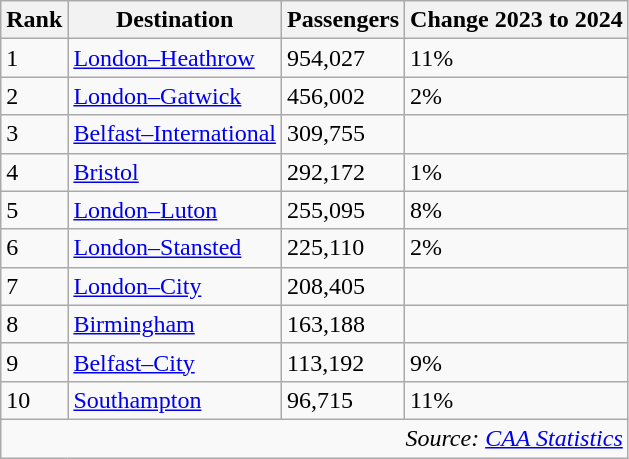<table class="wikitable sortable" style="width:align">
<tr>
<th>Rank</th>
<th>Destination</th>
<th>Passengers</th>
<th>Change 2023 to 2024</th>
</tr>
<tr>
<td>1</td>
<td><a href='#'>London–Heathrow</a></td>
<td>954,027</td>
<td> 11%</td>
</tr>
<tr>
<td>2</td>
<td><a href='#'>London–Gatwick</a></td>
<td>456,002</td>
<td> 2%</td>
</tr>
<tr>
<td>3</td>
<td><a href='#'>Belfast–International</a></td>
<td>309,755</td>
<td></td>
</tr>
<tr>
<td>4</td>
<td><a href='#'>Bristol</a></td>
<td>292,172</td>
<td> 1%</td>
</tr>
<tr>
<td>5</td>
<td><a href='#'>London–Luton</a></td>
<td>255,095</td>
<td> 8%</td>
</tr>
<tr>
<td>6</td>
<td><a href='#'>London–Stansted</a></td>
<td>225,110</td>
<td> 2%</td>
</tr>
<tr>
<td>7</td>
<td><a href='#'>London–City</a></td>
<td>208,405</td>
<td></td>
</tr>
<tr>
<td>8</td>
<td><a href='#'>Birmingham</a></td>
<td>163,188</td>
<td></td>
</tr>
<tr>
<td>9</td>
<td><a href='#'>Belfast–City</a></td>
<td>113,192</td>
<td> 9%</td>
</tr>
<tr>
<td>10</td>
<td><a href='#'>Southampton</a></td>
<td>96,715</td>
<td> 11%</td>
</tr>
<tr class="sortbottom">
<td colspan="4" style="text-align:right;"><em>Source: <a href='#'>CAA Statistics</a></em></td>
</tr>
</table>
